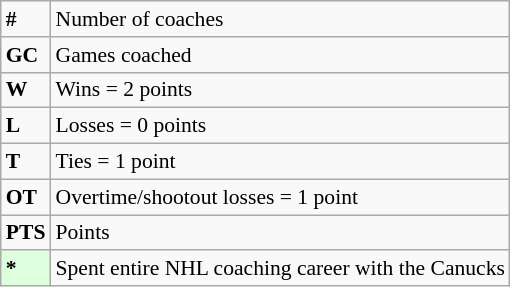<table class="wikitable" style="font-size:90%;">
<tr>
<td><strong>#</strong></td>
<td>Number of coaches</td>
</tr>
<tr>
<td><strong>GC</strong></td>
<td>Games coached</td>
</tr>
<tr>
<td><strong>W</strong></td>
<td>Wins = 2 points</td>
</tr>
<tr>
<td><strong>L</strong></td>
<td>Losses = 0 points</td>
</tr>
<tr>
<td><strong>T</strong></td>
<td>Ties = 1 point</td>
</tr>
<tr>
<td><strong>OT</strong></td>
<td>Overtime/shootout losses = 1 point </td>
</tr>
<tr>
<td><strong>PTS</strong></td>
<td>Points</td>
</tr>
<tr>
<td style="background-color:#ddffdd"><strong>*</strong></td>
<td>Spent entire NHL coaching career with the Canucks</td>
</tr>
</table>
